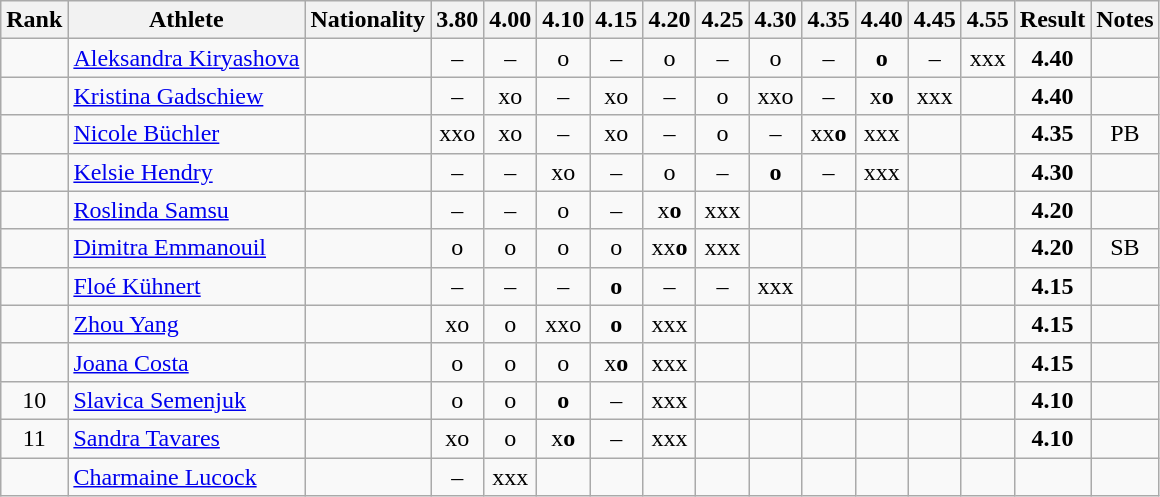<table class="wikitable sortable" style="text-align:center">
<tr>
<th>Rank</th>
<th>Athlete</th>
<th>Nationality</th>
<th>3.80</th>
<th>4.00</th>
<th>4.10</th>
<th>4.15</th>
<th>4.20</th>
<th>4.25</th>
<th>4.30</th>
<th>4.35</th>
<th>4.40</th>
<th>4.45</th>
<th>4.55</th>
<th>Result</th>
<th>Notes</th>
</tr>
<tr>
<td></td>
<td align="left"><a href='#'>Aleksandra Kiryashova</a></td>
<td align=left></td>
<td>–</td>
<td>–</td>
<td>o</td>
<td>–</td>
<td>o</td>
<td>–</td>
<td>o</td>
<td>–</td>
<td><strong>o</strong></td>
<td>–</td>
<td>xxx</td>
<td><strong>4.40</strong></td>
<td></td>
</tr>
<tr>
<td></td>
<td align="left"><a href='#'>Kristina Gadschiew</a></td>
<td align=left></td>
<td>–</td>
<td>xo</td>
<td>–</td>
<td>xo</td>
<td>–</td>
<td>o</td>
<td>xxo</td>
<td>–</td>
<td>x<strong>o</strong></td>
<td>xxx</td>
<td></td>
<td><strong>4.40</strong></td>
<td></td>
</tr>
<tr>
<td></td>
<td align="left"><a href='#'>Nicole Büchler</a></td>
<td align=left></td>
<td>xxo</td>
<td>xo</td>
<td>–</td>
<td>xo</td>
<td>–</td>
<td>o</td>
<td>–</td>
<td>xx<strong>o</strong></td>
<td>xxx</td>
<td></td>
<td></td>
<td><strong>4.35</strong></td>
<td>PB</td>
</tr>
<tr>
<td></td>
<td align="left"><a href='#'>Kelsie Hendry</a></td>
<td align=left></td>
<td>–</td>
<td>–</td>
<td>xo</td>
<td>–</td>
<td>o</td>
<td>–</td>
<td><strong>o</strong></td>
<td>–</td>
<td>xxx</td>
<td></td>
<td></td>
<td><strong>4.30</strong></td>
<td></td>
</tr>
<tr>
<td></td>
<td align="left"><a href='#'>Roslinda Samsu</a></td>
<td align=left></td>
<td>–</td>
<td>–</td>
<td>o</td>
<td>–</td>
<td>x<strong>o</strong></td>
<td>xxx</td>
<td></td>
<td></td>
<td></td>
<td></td>
<td></td>
<td><strong>4.20</strong></td>
<td></td>
</tr>
<tr>
<td></td>
<td align="left"><a href='#'>Dimitra Emmanouil</a></td>
<td align=left></td>
<td>o</td>
<td>o</td>
<td>o</td>
<td>o</td>
<td>xx<strong>o</strong></td>
<td>xxx</td>
<td></td>
<td></td>
<td></td>
<td></td>
<td></td>
<td><strong>4.20</strong></td>
<td>SB</td>
</tr>
<tr>
<td></td>
<td align="left"><a href='#'>Floé Kühnert</a></td>
<td align=left></td>
<td>–</td>
<td>–</td>
<td>–</td>
<td><strong>o</strong></td>
<td>–</td>
<td>–</td>
<td>xxx</td>
<td></td>
<td></td>
<td></td>
<td></td>
<td><strong>4.15</strong></td>
<td></td>
</tr>
<tr>
<td></td>
<td align="left"><a href='#'>Zhou Yang</a></td>
<td align=left></td>
<td>xo</td>
<td>o</td>
<td>xxo</td>
<td><strong>o</strong></td>
<td>xxx</td>
<td></td>
<td></td>
<td></td>
<td></td>
<td></td>
<td></td>
<td><strong>4.15</strong></td>
<td></td>
</tr>
<tr>
<td></td>
<td align="left"><a href='#'>Joana Costa</a></td>
<td align=left></td>
<td>o</td>
<td>o</td>
<td>o</td>
<td>x<strong>o</strong></td>
<td>xxx</td>
<td></td>
<td></td>
<td></td>
<td></td>
<td></td>
<td></td>
<td><strong>4.15</strong></td>
<td></td>
</tr>
<tr>
<td>10</td>
<td align="left"><a href='#'>Slavica Semenjuk</a></td>
<td align=left></td>
<td>o</td>
<td>o</td>
<td><strong>o</strong></td>
<td>–</td>
<td>xxx</td>
<td></td>
<td></td>
<td></td>
<td></td>
<td></td>
<td></td>
<td><strong>4.10</strong></td>
<td></td>
</tr>
<tr>
<td>11</td>
<td align="left"><a href='#'>Sandra Tavares</a></td>
<td align=left></td>
<td>xo</td>
<td>o</td>
<td>x<strong>o</strong></td>
<td>–</td>
<td>xxx</td>
<td></td>
<td></td>
<td></td>
<td></td>
<td></td>
<td></td>
<td><strong>4.10</strong></td>
<td></td>
</tr>
<tr>
<td></td>
<td align="left"><a href='#'>Charmaine Lucock</a></td>
<td align=left></td>
<td>–</td>
<td>xxx</td>
<td></td>
<td></td>
<td></td>
<td></td>
<td></td>
<td></td>
<td></td>
<td></td>
<td></td>
<td><strong></strong></td>
<td></td>
</tr>
</table>
